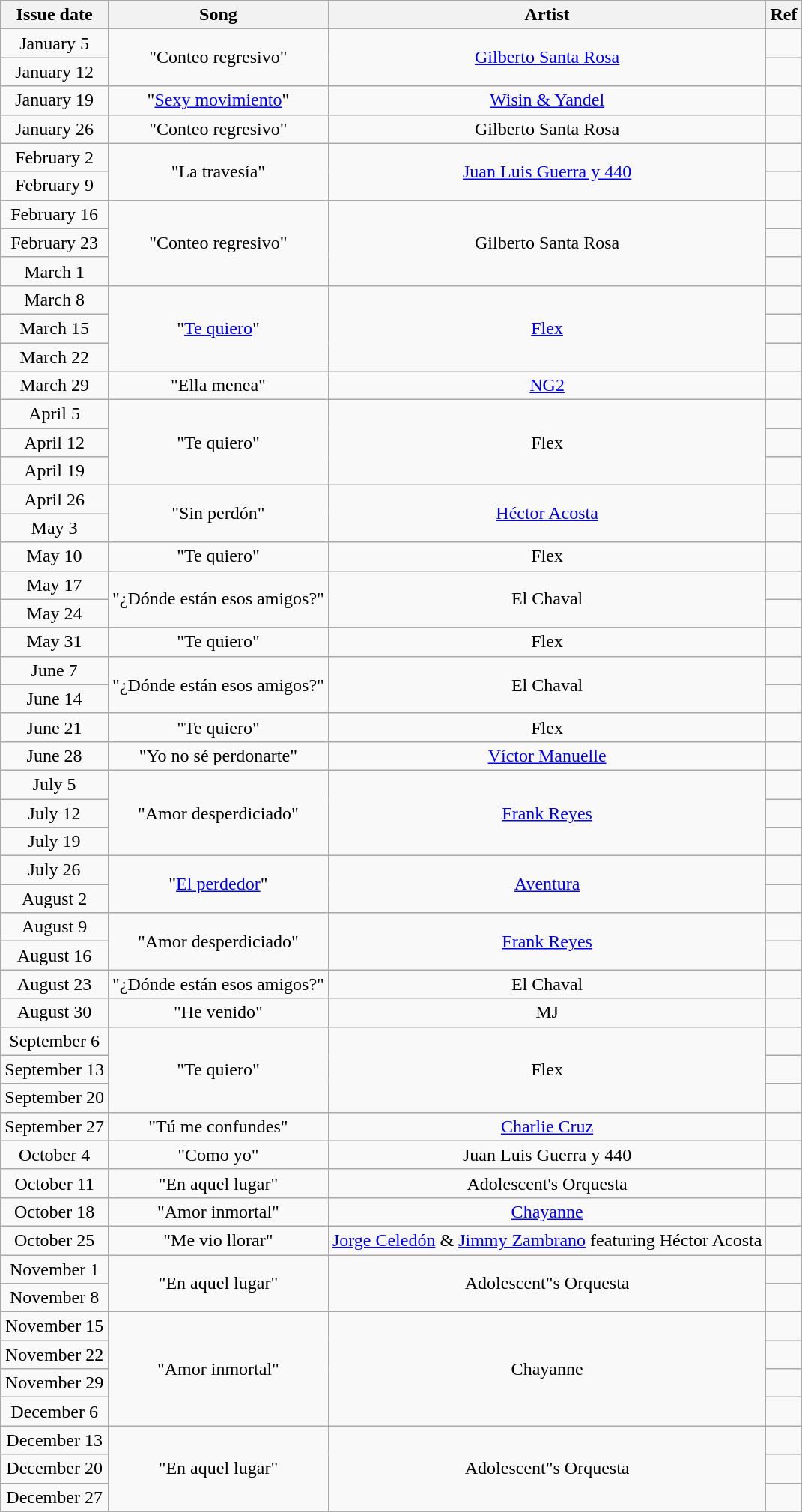<table class="wikitable" style="text-align: center;">
<tr>
<th>Issue date</th>
<th>Song</th>
<th>Artist</th>
<th>Ref</th>
</tr>
<tr>
<td>January 5</td>
<td style="text-align: center;" rowspan="2">"Conteo regresivo"</td>
<td style="text-align: center;" rowspan="2"><a href='#'>Gilberto Santa Rosa</a></td>
<td style="text-align: center;"></td>
</tr>
<tr>
<td>January 12</td>
<td style="text-align: center;"></td>
</tr>
<tr>
<td>January 19</td>
<td style="text-align: center;" rowspan="1">"<a href='#'>Sexy movimiento</a>"</td>
<td style="text-align: center;" rowspan="1"><a href='#'>Wisin & Yandel</a></td>
<td style="text-align: center;"></td>
</tr>
<tr>
<td>January 26</td>
<td style="text-align: center;" rowspan="1">"Conteo regresivo"</td>
<td style="text-align: center;" rowspan="1">Gilberto Santa Rosa</td>
<td style="text-align: center;"></td>
</tr>
<tr>
<td>February 2</td>
<td style="text-align: center;" rowspan="2">"La travesía"</td>
<td style="text-align: center;" rowspan="2"><a href='#'>Juan Luis Guerra y 440</a></td>
<td style="text-align: center;"></td>
</tr>
<tr>
<td>February 9</td>
<td style="text-align: center;"></td>
</tr>
<tr>
<td>February 16</td>
<td style="text-align: center;" rowspan="3">"Conteo regresivo"</td>
<td style="text-align: center;" rowspan="3">Gilberto Santa Rosa</td>
<td style="text-align: center;"></td>
</tr>
<tr>
<td>February 23</td>
<td style="text-align: center;"></td>
</tr>
<tr>
<td>March 1</td>
<td style="text-align: center;"></td>
</tr>
<tr>
<td>March 8</td>
<td style="text-align: center;" rowspan="3">"<a href='#'>Te quiero</a>"</td>
<td style="text-align: center;" rowspan="3"><a href='#'>Flex</a></td>
<td style="text-align: center;"></td>
</tr>
<tr>
<td>March 15</td>
<td style="text-align: center;"></td>
</tr>
<tr>
<td>March 22</td>
<td style="text-align: center;"></td>
</tr>
<tr>
<td>March 29</td>
<td style="text-align: center;" rowspan="1">"Ella menea"</td>
<td style="text-align: center;" rowspan="1"><a href='#'>NG2</a></td>
<td style="text-align: center;"></td>
</tr>
<tr>
<td>April 5</td>
<td style="text-align: center;" rowspan="3">"Te quiero"</td>
<td style="text-align: center;" rowspan="3">Flex</td>
<td style="text-align: center;"></td>
</tr>
<tr>
<td>April 12</td>
<td style="text-align: center;"></td>
</tr>
<tr>
<td>April 19</td>
<td style="text-align: center;"></td>
</tr>
<tr>
<td>April 26</td>
<td style="text-align: center;" rowspan="2">"Sin perdón"</td>
<td style="text-align: center;" rowspan="2"><a href='#'>Héctor Acosta</a></td>
<td style="text-align: center;"></td>
</tr>
<tr>
<td>May 3</td>
<td style="text-align: center;"></td>
</tr>
<tr>
<td>May 10</td>
<td style="text-align: center;" rowspan="1">"Te quiero"</td>
<td style="text-align: center;" rowspan="1">Flex</td>
<td style="text-align: center;"></td>
</tr>
<tr>
<td>May 17</td>
<td style="text-align: center;" rowspan="2">"¿Dónde están esos amigos?"</td>
<td style="text-align: center;" rowspan="2">El Chaval</td>
<td style="text-align: center;"></td>
</tr>
<tr>
<td>May 24</td>
<td style="text-align: center;"></td>
</tr>
<tr>
<td>May 31</td>
<td style="text-align: center;" rowspan="1">"Te quiero"</td>
<td style="text-align: center;" rowspan="1">Flex</td>
<td style="text-align: center;"></td>
</tr>
<tr>
<td>June 7</td>
<td style="text-align: center;" rowspan="2">"¿Dónde están esos amigos?"</td>
<td style="text-align: center;" rowspan="2">El Chaval</td>
<td style="text-align: center;"></td>
</tr>
<tr>
<td>June 14</td>
<td style="text-align: center;"></td>
</tr>
<tr>
<td>June 21</td>
<td style="text-align: center;" rowspan="1">"Te quiero"</td>
<td style="text-align: center;" rowspan="1">Flex</td>
<td style="text-align: center;"></td>
</tr>
<tr>
<td>June 28</td>
<td style="text-align: center;" rowspan="1">"Yo no sé perdonarte"</td>
<td style="text-align: center;" rowspan="1"><a href='#'>Víctor Manuelle</a></td>
<td style="text-align: center;"></td>
</tr>
<tr>
<td>July 5</td>
<td style="text-align: center;" rowspan="3">"Amor desperdiciado"</td>
<td style="text-align: center;" rowspan="3"><a href='#'>Frank Reyes</a></td>
<td style="text-align: center;"></td>
</tr>
<tr>
<td>July 12</td>
<td style="text-align: center;"></td>
</tr>
<tr>
<td>July 19</td>
<td style="text-align: center;"></td>
</tr>
<tr>
<td>July 26</td>
<td style="text-align: center;" rowspan="2">"<a href='#'>El perdedor</a>"</td>
<td style="text-align: center;" rowspan="2"><a href='#'>Aventura</a></td>
<td style="text-align: center;"></td>
</tr>
<tr>
<td>August 2</td>
<td style="text-align: center;"></td>
</tr>
<tr>
<td>August 9</td>
<td style="text-align: center;" rowspan="2">"Amor desperdiciado"</td>
<td style="text-align: center;" rowspan="2"><a href='#'>Frank Reyes</a></td>
<td style="text-align: center;"></td>
</tr>
<tr>
<td>August 16</td>
<td style="text-align: center;"></td>
</tr>
<tr>
<td>August 23</td>
<td style="text-align: center;" rowspan="1">"¿Dónde están esos amigos?"</td>
<td style="text-align: center;" rowspan="1">El Chaval</td>
<td style="text-align: center;"></td>
</tr>
<tr>
<td>August 30</td>
<td style="text-align: center;" rowspan="1">"He venido"</td>
<td style="text-align: center;" rowspan="1">MJ</td>
<td style="text-align: center;"></td>
</tr>
<tr>
<td>September 6</td>
<td style="text-align: center;" rowspan="3">"Te quiero"</td>
<td style="text-align: center;" rowspan="3">Flex</td>
<td style="text-align: center;"></td>
</tr>
<tr>
<td>September 13</td>
<td style="text-align: center;"></td>
</tr>
<tr>
<td>September 20</td>
<td style="text-align: center;"></td>
</tr>
<tr>
<td>September 27</td>
<td style="text-align: center;" rowspan="1">"Tú me confundes"</td>
<td style="text-align: center;" rowspan="1"><a href='#'>Charlie Cruz</a></td>
<td style="text-align: center;"></td>
</tr>
<tr>
<td>October 4</td>
<td style="text-align: center;" rowspan="1">"Como yo"</td>
<td style="text-align: center;" rowspan="1">Juan Luis Guerra y 440</td>
<td style="text-align: center;"></td>
</tr>
<tr>
<td>October 11</td>
<td style="text-align: center;" rowspan="1">"En aquel lugar"</td>
<td style="text-align: center;" rowspan="1">Adolescent's Orquesta</td>
<td style="text-align: center;"></td>
</tr>
<tr>
<td>October 18</td>
<td style="text-align: center;" rowspan="1">"Amor inmortal"</td>
<td style="text-align: center;" rowspan="1"><a href='#'>Chayanne</a></td>
<td style="text-align: center;"></td>
</tr>
<tr>
<td>October 25</td>
<td style="text-align: center;" rowspan="1">"Me vio llorar"</td>
<td style="text-align: center;" rowspan="1"><a href='#'>Jorge Celedón</a> & <a href='#'>Jimmy Zambrano</a> featuring Héctor Acosta</td>
<td style="text-align: center;"></td>
</tr>
<tr>
<td>November 1</td>
<td style="text-align: center;" rowspan="2">"En aquel lugar"</td>
<td style="text-align: center;" rowspan="2">Adolescent"s Orquesta</td>
<td style="text-align: center;"></td>
</tr>
<tr>
<td>November 8</td>
<td style="text-align: center;"></td>
</tr>
<tr>
<td>November 15</td>
<td style="text-align: center;" rowspan="4">"Amor inmortal"</td>
<td style="text-align: center;" rowspan="4">Chayanne</td>
<td style="text-align: center;"></td>
</tr>
<tr>
<td>November 22</td>
<td style="text-align: center;"></td>
</tr>
<tr>
<td>November 29</td>
<td style="text-align: center;"></td>
</tr>
<tr>
<td>December 6</td>
<td style="text-align: center;"></td>
</tr>
<tr>
<td>December 13</td>
<td style="text-align: center;" rowspan="3">"En aquel lugar"</td>
<td style="text-align: center;" rowspan="3">Adolescent"s Orquesta</td>
<td style="text-align: center;"></td>
</tr>
<tr>
<td>December 20</td>
<td style="text-align: center;"></td>
</tr>
<tr>
<td>December 27</td>
<td style="text-align: center;"></td>
</tr>
</table>
